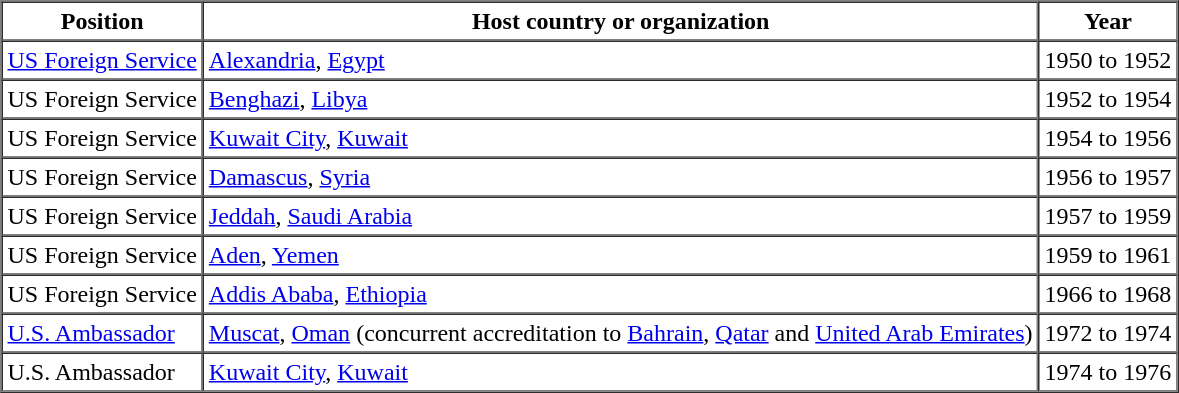<table border="1" cellspacing="0" cellpadding="3">
<tr>
<th>Position</th>
<th>Host country or organization</th>
<th>Year</th>
</tr>
<tr>
<td><a href='#'>US Foreign Service</a></td>
<td><a href='#'>Alexandria</a>, <a href='#'>Egypt</a></td>
<td>1950 to 1952</td>
</tr>
<tr>
<td>US Foreign Service</td>
<td><a href='#'>Benghazi</a>, <a href='#'>Libya</a></td>
<td>1952 to 1954</td>
</tr>
<tr>
<td>US Foreign Service</td>
<td><a href='#'>Kuwait City</a>, <a href='#'>Kuwait</a></td>
<td>1954 to 1956</td>
</tr>
<tr>
<td>US Foreign Service</td>
<td><a href='#'>Damascus</a>, <a href='#'>Syria</a></td>
<td>1956 to 1957</td>
</tr>
<tr>
<td>US Foreign Service</td>
<td><a href='#'>Jeddah</a>, <a href='#'>Saudi Arabia</a></td>
<td>1957 to 1959</td>
</tr>
<tr>
<td>US Foreign Service</td>
<td><a href='#'>Aden</a>, <a href='#'>Yemen</a></td>
<td>1959 to 1961</td>
</tr>
<tr>
<td>US Foreign Service</td>
<td><a href='#'>Addis Ababa</a>, <a href='#'>Ethiopia</a></td>
<td>1966 to 1968</td>
</tr>
<tr>
<td><a href='#'>U.S. Ambassador</a></td>
<td><a href='#'>Muscat</a>, <a href='#'>Oman</a>  (concurrent accreditation to <a href='#'>Bahrain</a>, <a href='#'>Qatar</a> and <a href='#'>United Arab Emirates</a>)</td>
<td>1972 to 1974 <br></td>
</tr>
<tr>
<td>U.S. Ambassador</td>
<td><a href='#'>Kuwait City</a>, <a href='#'>Kuwait</a></td>
<td>1974 to 1976 <br></td>
</tr>
<tr>
</tr>
</table>
